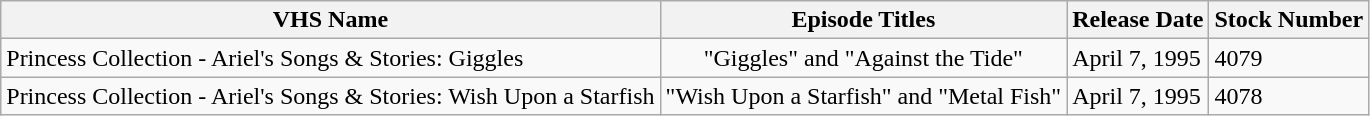<table class="wikitable">
<tr>
<th>VHS Name</th>
<th>Episode Titles</th>
<th>Release Date</th>
<th>Stock Number</th>
</tr>
<tr>
<td>Princess Collection - Ariel's Songs & Stories: Giggles</td>
<td style="text-align:center;">"Giggles" and "Against the Tide"</td>
<td>April 7, 1995</td>
<td>4079</td>
</tr>
<tr>
<td>Princess Collection - Ariel's Songs & Stories: Wish Upon a Starfish</td>
<td style="text-align:center;">"Wish Upon a Starfish" and "Metal Fish"</td>
<td>April 7, 1995</td>
<td>4078</td>
</tr>
</table>
